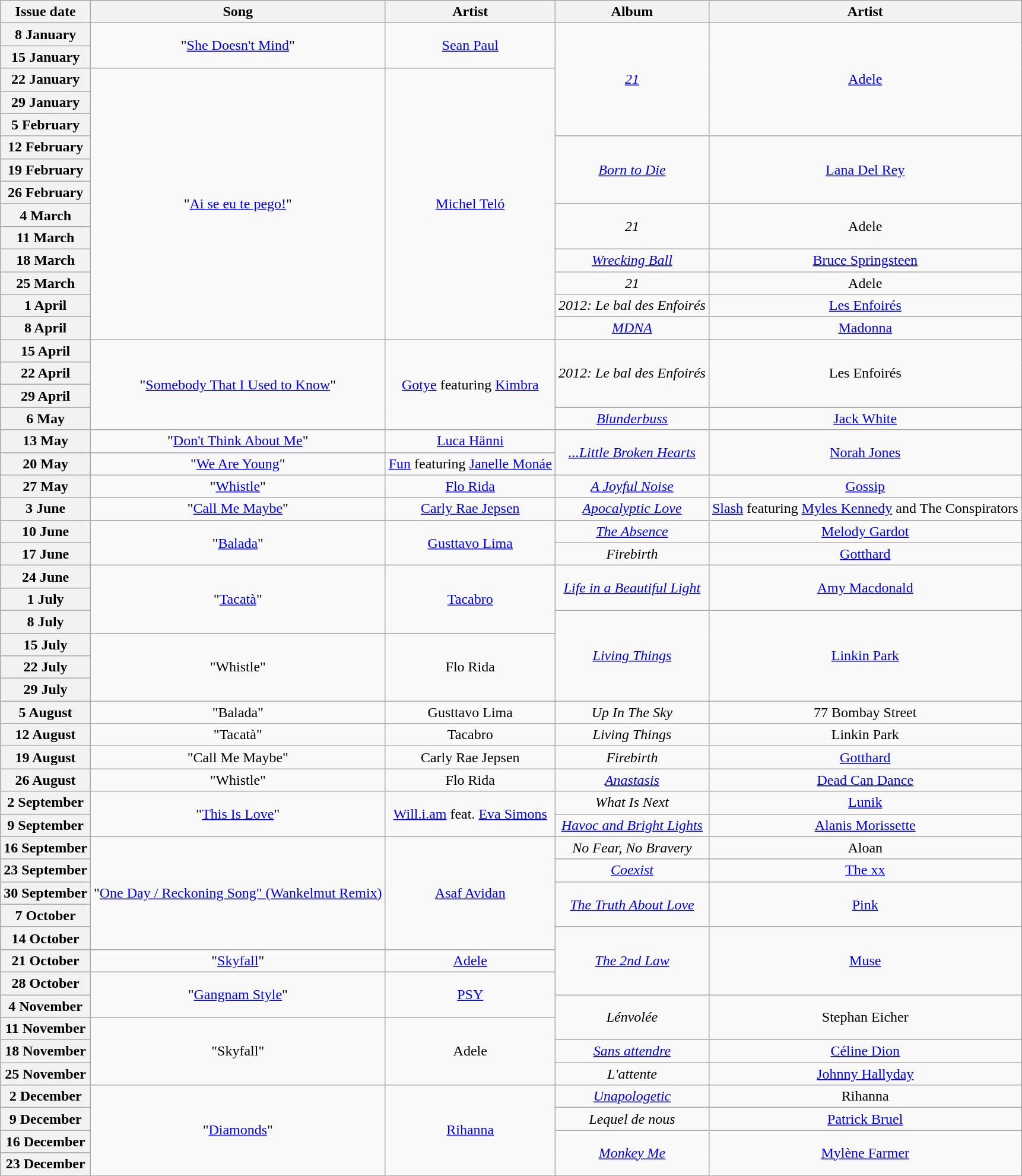<table class="wikitable plainrowheaders" style="text-align:center">
<tr>
<th scope="col">Issue date</th>
<th scope="col">Song</th>
<th scope="col">Artist</th>
<th scope="col">Album</th>
<th scope="col">Artist</th>
</tr>
<tr>
<th scope="row">8 January</th>
<td rowspan="2">"<a href='#'>She Doesn't Mind</a>"</td>
<td rowspan="2"><a href='#'>Sean Paul</a></td>
<td rowspan="5"><em><a href='#'>21</a></em></td>
<td rowspan="5"><a href='#'>Adele</a></td>
</tr>
<tr>
<th scope="row">15 January</th>
</tr>
<tr>
<th scope="row">22 January</th>
<td rowspan="12">"<a href='#'>Ai se eu te pego!</a>"</td>
<td rowspan="12"><a href='#'>Michel Teló</a></td>
</tr>
<tr>
<th scope="row">29 January</th>
</tr>
<tr>
<th scope="row">5 February</th>
</tr>
<tr>
<th scope="row">12 February</th>
<td rowspan="3"><em><a href='#'>Born to Die</a></em></td>
<td rowspan="3"><a href='#'>Lana Del Rey</a></td>
</tr>
<tr>
<th scope="row">19 February</th>
</tr>
<tr>
<th scope="row">26 February</th>
</tr>
<tr>
<th scope="row">4 March</th>
<td rowspan="2"><em>21</em></td>
<td rowspan="2">Adele</td>
</tr>
<tr>
<th scope="row">11 March</th>
</tr>
<tr>
<th scope="row">18 March</th>
<td><em><a href='#'>Wrecking Ball</a></em></td>
<td><a href='#'>Bruce Springsteen</a></td>
</tr>
<tr>
<th scope="row">25 March</th>
<td><em>21</em></td>
<td>Adele</td>
</tr>
<tr>
<th scope="row">1 April</th>
<td><em>2012: Le bal des Enfoirés</em></td>
<td><a href='#'>Les Enfoirés</a></td>
</tr>
<tr>
<th scope="row">8 April</th>
<td><em><a href='#'>MDNA</a></em></td>
<td><a href='#'>Madonna</a></td>
</tr>
<tr>
<th scope="row">15 April</th>
<td rowspan="4">"<a href='#'>Somebody That I Used to Know</a>"</td>
<td rowspan="4"><a href='#'>Gotye</a> featuring <a href='#'>Kimbra</a></td>
<td rowspan="3"><em>2012: Le bal des Enfoirés</em></td>
<td rowspan="3">Les Enfoirés</td>
</tr>
<tr>
<th scope="row">22 April</th>
</tr>
<tr>
<th scope="row">29 April</th>
</tr>
<tr>
<th scope="row">6 May</th>
<td><em><a href='#'>Blunderbuss</a></em></td>
<td><a href='#'>Jack White</a></td>
</tr>
<tr>
<th scope="row">13 May</th>
<td>"<a href='#'>Don't Think About Me</a>"</td>
<td><a href='#'>Luca Hänni</a></td>
<td rowspan="2"><em><a href='#'>...Little Broken Hearts</a></em></td>
<td rowspan="2"><a href='#'>Norah Jones</a></td>
</tr>
<tr>
<th scope="row">20 May</th>
<td>"<a href='#'>We Are Young</a>"</td>
<td><a href='#'>Fun</a> featuring <a href='#'>Janelle Monáe</a></td>
</tr>
<tr>
<th scope="row">27 May</th>
<td>"<a href='#'>Whistle</a>"</td>
<td><a href='#'>Flo Rida</a></td>
<td><em><a href='#'>A Joyful Noise</a></em></td>
<td><a href='#'>Gossip</a></td>
</tr>
<tr>
<th scope="row">3 June</th>
<td>"<a href='#'>Call Me Maybe</a>"</td>
<td><a href='#'>Carly Rae Jepsen</a></td>
<td><em><a href='#'>Apocalyptic Love</a></em></td>
<td><a href='#'>Slash</a> featuring <a href='#'>Myles Kennedy</a> and The Conspirators</td>
</tr>
<tr>
<th scope="row">10 June</th>
<td rowspan="2">"<a href='#'>Balada</a>"</td>
<td rowspan="2"><a href='#'>Gusttavo Lima</a></td>
<td><em><a href='#'>The Absence</a></em></td>
<td><a href='#'>Melody Gardot</a></td>
</tr>
<tr>
<th scope="row">17 June</th>
<td><em>Firebirth</em></td>
<td><a href='#'>Gotthard</a></td>
</tr>
<tr>
<th scope="row">24 June</th>
<td rowspan="3">"<a href='#'>Tacatà</a>"</td>
<td rowspan="3"><a href='#'>Tacabro</a></td>
<td rowspan="2"><em><a href='#'>Life in a Beautiful Light</a></em></td>
<td rowspan="2"><a href='#'>Amy Macdonald</a></td>
</tr>
<tr>
<th scope="row">1 July</th>
</tr>
<tr>
<th scope="row">8 July</th>
<td rowspan="4"><em><a href='#'>Living Things</a></em></td>
<td rowspan="4"><a href='#'>Linkin Park</a></td>
</tr>
<tr>
<th scope="row">15 July</th>
<td rowspan="3">"Whistle"</td>
<td rowspan="3">Flo Rida</td>
</tr>
<tr>
<th scope="row">22 July</th>
</tr>
<tr>
<th scope="row">29 July</th>
</tr>
<tr>
<th scope="row">5 August</th>
<td>"Balada"</td>
<td>Gusttavo Lima</td>
<td><em>Up In The Sky</em></td>
<td>77 Bombay Street</td>
</tr>
<tr>
<th scope="row">12 August</th>
<td>"Tacatà"</td>
<td>Tacabro</td>
<td><em>Living Things</em></td>
<td>Linkin Park</td>
</tr>
<tr>
<th scope="row">19 August</th>
<td>"Call Me Maybe"</td>
<td>Carly Rae Jepsen</td>
<td><em>Firebirth</em></td>
<td><a href='#'>Gotthard</a></td>
</tr>
<tr>
<th scope="row">26 August</th>
<td>"Whistle"</td>
<td>Flo Rida</td>
<td><em><a href='#'>Anastasis</a></em></td>
<td><a href='#'>Dead Can Dance</a></td>
</tr>
<tr>
<th scope="row">2 September</th>
<td rowspan="2">"<a href='#'>This Is Love</a>"</td>
<td rowspan="2"><a href='#'>Will.i.am</a> feat. <a href='#'>Eva Simons</a></td>
<td><em>What Is Next</em></td>
<td><a href='#'>Lunik</a></td>
</tr>
<tr>
<th scope="row">9 September</th>
<td><em><a href='#'>Havoc and Bright Lights</a></em></td>
<td><a href='#'>Alanis Morissette</a></td>
</tr>
<tr>
<th scope="row">16 September</th>
<td rowspan="5">"<a href='#'>One Day / Reckoning Song" (Wankelmut Remix)</a></td>
<td rowspan="5"><a href='#'>Asaf Avidan</a></td>
<td><em>No Fear, No Bravery</em></td>
<td>Aloan</td>
</tr>
<tr>
<th scope="row">23 September</th>
<td><em><a href='#'>Coexist</a></em></td>
<td><a href='#'>The xx</a></td>
</tr>
<tr>
<th scope="row">30 September</th>
<td rowspan=2><em><a href='#'>The Truth About Love</a></em></td>
<td rowspan=2><a href='#'>Pink</a></td>
</tr>
<tr>
<th scope="row">7 October</th>
</tr>
<tr>
<th scope="row">14 October</th>
<td rowspan=3><em><a href='#'>The 2nd Law</a></em></td>
<td rowspan=3><a href='#'>Muse</a></td>
</tr>
<tr>
<th scope="row">21 October</th>
<td>"<a href='#'>Skyfall</a>"</td>
<td><a href='#'>Adele</a></td>
</tr>
<tr>
<th scope="row">28 October</th>
<td rowspan="2">"<a href='#'>Gangnam Style</a>"</td>
<td rowspan="2"><a href='#'>PSY</a></td>
</tr>
<tr>
<th scope="row">4 November</th>
<td rowspan="2"><em>Lénvolée</em></td>
<td rowspan="2">Stephan Eicher</td>
</tr>
<tr>
<th scope="row">11 November</th>
<td rowspan="3">"Skyfall"</td>
<td rowspan="3">Adele</td>
</tr>
<tr>
<th scope="row">18 November</th>
<td><em><a href='#'>Sans attendre</a></em></td>
<td><a href='#'>Céline Dion</a></td>
</tr>
<tr>
<th scope="row">25 November</th>
<td><em>L'attente</em></td>
<td><a href='#'>Johnny Hallyday</a></td>
</tr>
<tr>
<th scope="row">2 December</th>
<td rowspan="4">"<a href='#'>Diamonds</a>"</td>
<td rowspan="4"><a href='#'>Rihanna</a></td>
<td><em><a href='#'>Unapologetic</a></em></td>
<td>Rihanna</td>
</tr>
<tr>
<th scope="row">9 December</th>
<td><em>Lequel de nous</em></td>
<td><a href='#'>Patrick Bruel</a></td>
</tr>
<tr>
<th scope="row">16 December</th>
<td rowspan="2"><em><a href='#'>Monkey Me</a></em></td>
<td rowspan="2"><a href='#'>Mylène Farmer</a></td>
</tr>
<tr>
<th scope="row">23 December</th>
</tr>
</table>
